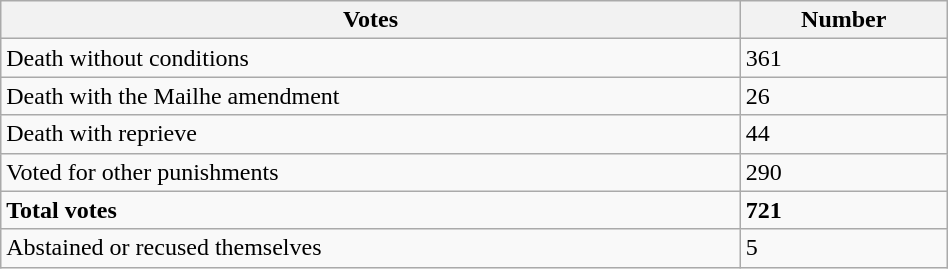<table class="wikitable" style="text-align:left; width:50%;">
<tr>
<th>Votes</th>
<th>Number</th>
</tr>
<tr>
<td>Death without conditions</td>
<td>361</td>
</tr>
<tr>
<td>Death with the Mailhe amendment</td>
<td>26</td>
</tr>
<tr>
<td>Death with reprieve</td>
<td>44</td>
</tr>
<tr>
<td>Voted for other punishments</td>
<td>290</td>
</tr>
<tr>
<td><strong>Total votes</strong></td>
<td><strong>721</strong></td>
</tr>
<tr>
<td>Abstained or recused themselves</td>
<td>5</td>
</tr>
</table>
